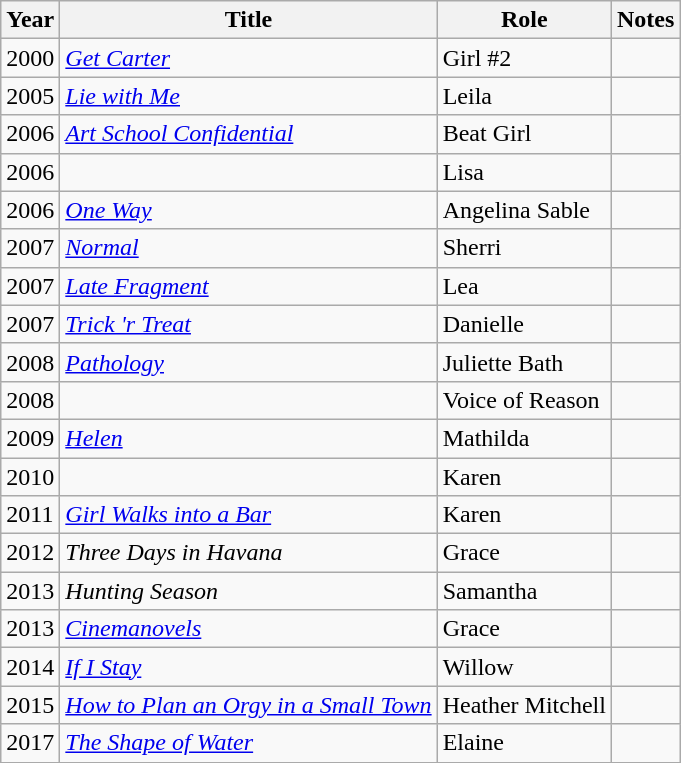<table class="wikitable sortable">
<tr>
<th>Year</th>
<th>Title</th>
<th>Role</th>
<th class="unsortable">Notes</th>
</tr>
<tr>
<td>2000</td>
<td><em><a href='#'>Get Carter</a></em></td>
<td>Girl #2</td>
<td></td>
</tr>
<tr>
<td>2005</td>
<td><em><a href='#'>Lie with Me</a></em></td>
<td>Leila</td>
<td></td>
</tr>
<tr>
<td>2006</td>
<td><em><a href='#'>Art School Confidential</a></em></td>
<td>Beat Girl</td>
<td></td>
</tr>
<tr>
<td>2006</td>
<td><em></em></td>
<td>Lisa</td>
<td></td>
</tr>
<tr>
<td>2006</td>
<td><em><a href='#'>One Way</a></em></td>
<td>Angelina Sable</td>
<td></td>
</tr>
<tr>
<td>2007</td>
<td><em><a href='#'>Normal</a></em></td>
<td>Sherri</td>
<td></td>
</tr>
<tr>
<td>2007</td>
<td><em><a href='#'>Late Fragment</a></em></td>
<td>Lea</td>
<td></td>
</tr>
<tr>
<td>2007</td>
<td><em><a href='#'>Trick 'r Treat</a></em></td>
<td>Danielle</td>
<td></td>
</tr>
<tr>
<td>2008</td>
<td><em><a href='#'>Pathology</a></em></td>
<td>Juliette Bath</td>
<td></td>
</tr>
<tr>
<td>2008</td>
<td><em></em></td>
<td>Voice of Reason</td>
<td></td>
</tr>
<tr>
<td>2009</td>
<td><em><a href='#'>Helen</a></em></td>
<td>Mathilda</td>
<td></td>
</tr>
<tr>
<td>2010</td>
<td><em></em></td>
<td>Karen</td>
<td></td>
</tr>
<tr>
<td>2011</td>
<td><em><a href='#'>Girl Walks into a Bar</a></em></td>
<td>Karen</td>
<td></td>
</tr>
<tr>
<td>2012</td>
<td><em>Three Days in Havana</em></td>
<td>Grace</td>
<td></td>
</tr>
<tr>
<td>2013</td>
<td><em>Hunting Season</em></td>
<td>Samantha</td>
<td></td>
</tr>
<tr>
<td>2013</td>
<td><em><a href='#'>Cinemanovels</a></em></td>
<td>Grace</td>
<td></td>
</tr>
<tr>
<td>2014</td>
<td><em><a href='#'>If I Stay</a></em></td>
<td>Willow</td>
<td></td>
</tr>
<tr>
<td>2015</td>
<td><em><a href='#'>How to Plan an Orgy in a Small Town</a></em></td>
<td>Heather Mitchell</td>
<td></td>
</tr>
<tr>
<td>2017</td>
<td><em><a href='#'>The Shape of Water</a></em></td>
<td>Elaine</td>
<td></td>
</tr>
</table>
